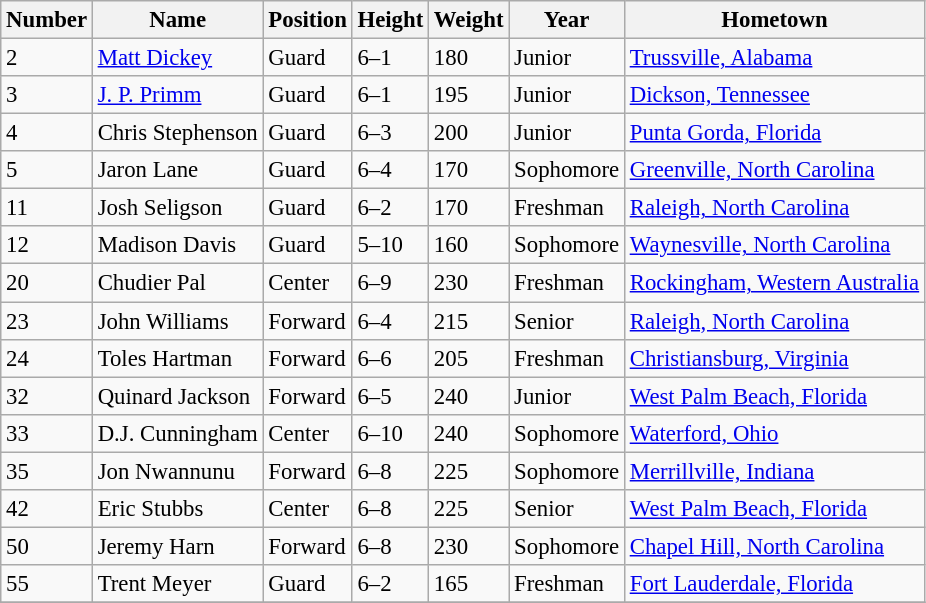<table class="wikitable" style="font-size: 95%;">
<tr>
<th>Number</th>
<th>Name</th>
<th>Position</th>
<th>Height</th>
<th>Weight</th>
<th>Year</th>
<th>Hometown</th>
</tr>
<tr>
<td>2</td>
<td><a href='#'>Matt Dickey</a></td>
<td>Guard</td>
<td>6–1</td>
<td>180</td>
<td>Junior</td>
<td><a href='#'>Trussville, Alabama</a></td>
</tr>
<tr>
<td>3</td>
<td><a href='#'>J. P. Primm</a></td>
<td>Guard</td>
<td>6–1</td>
<td>195</td>
<td>Junior</td>
<td><a href='#'>Dickson, Tennessee</a></td>
</tr>
<tr>
<td>4</td>
<td>Chris Stephenson</td>
<td>Guard</td>
<td>6–3</td>
<td>200</td>
<td>Junior</td>
<td><a href='#'>Punta Gorda, Florida</a></td>
</tr>
<tr>
<td>5</td>
<td>Jaron Lane</td>
<td>Guard</td>
<td>6–4</td>
<td>170</td>
<td>Sophomore</td>
<td><a href='#'>Greenville, North Carolina</a></td>
</tr>
<tr>
<td>11</td>
<td>Josh Seligson</td>
<td>Guard</td>
<td>6–2</td>
<td>170</td>
<td>Freshman</td>
<td><a href='#'>Raleigh, North Carolina</a></td>
</tr>
<tr>
<td>12</td>
<td>Madison Davis</td>
<td>Guard</td>
<td>5–10</td>
<td>160</td>
<td>Sophomore</td>
<td><a href='#'>Waynesville, North Carolina</a></td>
</tr>
<tr>
<td>20</td>
<td>Chudier Pal</td>
<td>Center</td>
<td>6–9</td>
<td>230</td>
<td>Freshman</td>
<td><a href='#'>Rockingham, Western Australia</a></td>
</tr>
<tr>
<td>23</td>
<td>John Williams</td>
<td>Forward</td>
<td>6–4</td>
<td>215</td>
<td>Senior</td>
<td><a href='#'>Raleigh, North Carolina</a></td>
</tr>
<tr>
<td>24</td>
<td>Toles Hartman</td>
<td>Forward</td>
<td>6–6</td>
<td>205</td>
<td>Freshman</td>
<td><a href='#'>Christiansburg, Virginia</a></td>
</tr>
<tr>
<td>32</td>
<td>Quinard Jackson</td>
<td>Forward</td>
<td>6–5</td>
<td>240</td>
<td>Junior</td>
<td><a href='#'>West Palm Beach, Florida</a></td>
</tr>
<tr>
<td>33</td>
<td>D.J. Cunningham</td>
<td>Center</td>
<td>6–10</td>
<td>240</td>
<td>Sophomore</td>
<td><a href='#'>Waterford, Ohio</a></td>
</tr>
<tr>
<td>35</td>
<td>Jon Nwannunu</td>
<td>Forward</td>
<td>6–8</td>
<td>225</td>
<td>Sophomore</td>
<td><a href='#'>Merrillville, Indiana</a></td>
</tr>
<tr>
<td>42</td>
<td>Eric Stubbs</td>
<td>Center</td>
<td>6–8</td>
<td>225</td>
<td>Senior</td>
<td><a href='#'>West Palm Beach, Florida</a></td>
</tr>
<tr>
<td>50</td>
<td>Jeremy Harn</td>
<td>Forward</td>
<td>6–8</td>
<td>230</td>
<td>Sophomore</td>
<td><a href='#'>Chapel Hill, North Carolina</a></td>
</tr>
<tr>
<td>55</td>
<td>Trent Meyer</td>
<td>Guard</td>
<td>6–2</td>
<td>165</td>
<td>Freshman</td>
<td><a href='#'>Fort Lauderdale, Florida</a></td>
</tr>
<tr>
</tr>
</table>
